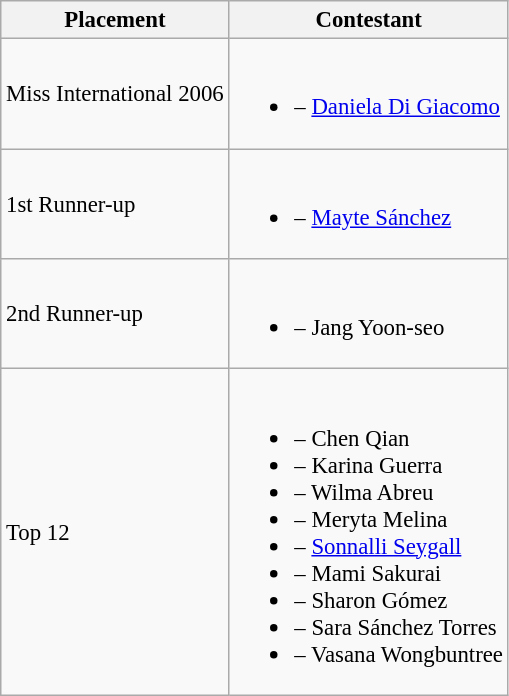<table class="wikitable sortable" style="font-size:95%;">
<tr>
<th>Placement</th>
<th>Contestant</th>
</tr>
<tr>
<td>Miss International 2006</td>
<td><br><ul><li> – <a href='#'>Daniela Di Giacomo</a></li></ul></td>
</tr>
<tr>
<td>1st Runner-up</td>
<td><br><ul><li> – <a href='#'>Mayte Sánchez</a></li></ul></td>
</tr>
<tr>
<td>2nd Runner-up</td>
<td><br><ul><li> – Jang Yoon-seo</li></ul></td>
</tr>
<tr>
<td>Top 12</td>
<td><br><ul><li> – Chen Qian</li><li> – Karina Guerra</li><li> – Wilma Abreu</li><li> – Meryta Melina</li><li> – <a href='#'>Sonnalli Seygall</a></li><li> – Mami Sakurai</li><li> – Sharon Gómez</li><li> – Sara Sánchez Torres</li><li> – Vasana Wongbuntree</li></ul></td>
</tr>
</table>
